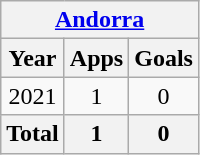<table class="wikitable" style="text-align:center">
<tr>
<th colspan=3><a href='#'>Andorra</a></th>
</tr>
<tr>
<th>Year</th>
<th>Apps</th>
<th>Goals</th>
</tr>
<tr>
<td>2021</td>
<td>1</td>
<td>0</td>
</tr>
<tr>
<th>Total</th>
<th>1</th>
<th>0</th>
</tr>
</table>
